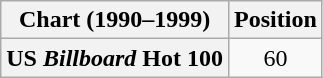<table class="wikitable plainrowheaders" style="text-align:center">
<tr>
<th>Chart (1990–1999)</th>
<th>Position</th>
</tr>
<tr>
<th scope="row">US <em>Billboard</em> Hot 100</th>
<td>60</td>
</tr>
</table>
